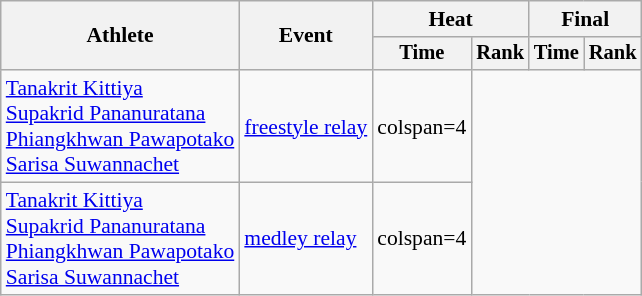<table class=wikitable style="font-size:90%">
<tr>
<th rowspan=2>Athlete</th>
<th rowspan=2>Event</th>
<th colspan="2">Heat</th>
<th colspan="2">Final</th>
</tr>
<tr style="font-size:95%">
<th>Time</th>
<th>Rank</th>
<th>Time</th>
<th>Rank</th>
</tr>
<tr align=center>
<td align=left><a href='#'>Tanakrit Kittiya</a><br><a href='#'>Supakrid Pananuratana</a><br><a href='#'>Phiangkhwan Pawapotako</a><br><a href='#'>Sarisa Suwannachet</a></td>
<td align=left><a href='#'> freestyle relay</a></td>
<td>colspan=4 </td>
</tr>
<tr align=center>
<td align=left><a href='#'>Tanakrit Kittiya</a><br><a href='#'>Supakrid Pananuratana</a><br><a href='#'>Phiangkhwan Pawapotako</a><br><a href='#'>Sarisa Suwannachet</a></td>
<td align=left><a href='#'> medley relay</a></td>
<td>colspan=4 </td>
</tr>
</table>
